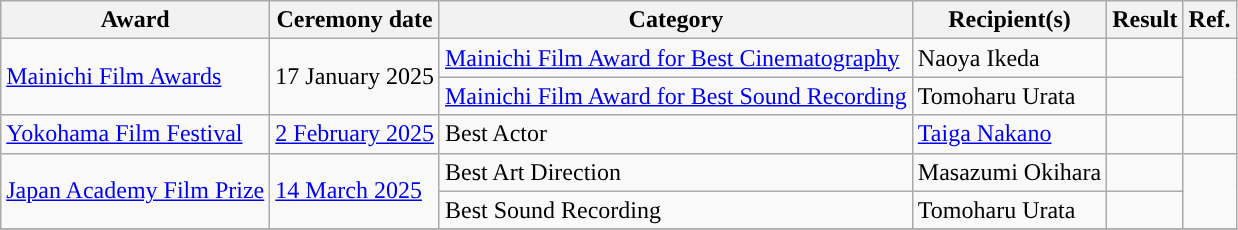<table class="wikitable">
<tr>
<th scope="col">Award</th>
<th scope="col">Ceremony date</th>
<th scope="col">Category</th>
<th scope="col">Recipient(s)</th>
<th scope="col">Result</th>
<th scope="col">Ref.</th>
</tr>
<tr>
<td rowspan=2><a href='#'>Mainichi Film Awards</a></td>
<td rowspan=2>17 January 2025</td>
<td><a href='#'>Mainichi Film Award for Best Cinematography</a></td>
<td>Naoya Ikeda</td>
<td></td>
<td style="text-align:center" rowspan=2></td>
</tr>
<tr>
<td><a href='#'>Mainichi Film Award for Best Sound Recording</a></td>
<td>Tomoharu Urata</td>
<td></td>
</tr>
<tr>
<td><a href='#'>Yokohama Film Festival</a></td>
<td><a href='#'>2 February 2025</a></td>
<td>Best Actor</td>
<td><a href='#'>Taiga Nakano</a></td>
<td></td>
<td style="text-align:center"></td>
</tr>
<tr>
<td rowspan=2><a href='#'>Japan Academy Film Prize</a></td>
<td rowspan=2><a href='#'>14 March 2025</a></td>
<td>Best Art Direction</td>
<td>Masazumi Okihara</td>
<td></td>
<td style="text-align:center" rowspan=2></td>
</tr>
<tr>
<td>Best Sound Recording</td>
<td>Tomoharu Urata</td>
<td></td>
</tr>
<tr>
</tr>
</table>
